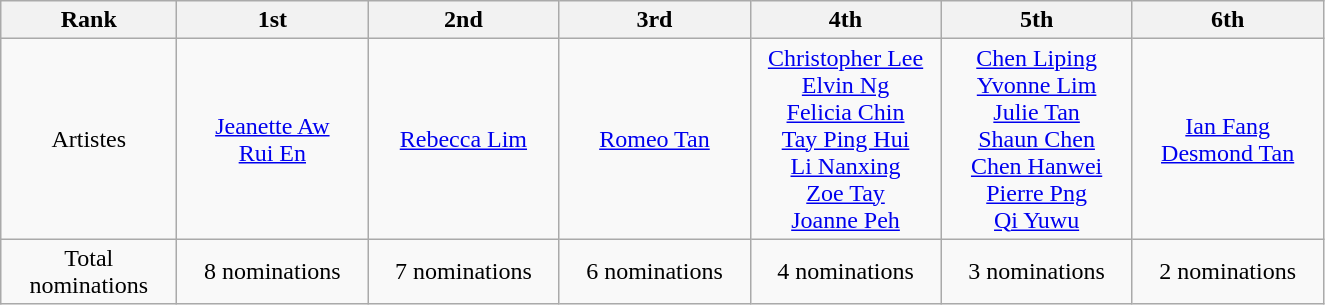<table class="wikitable" border="1">
<tr>
<th width="110">Rank</th>
<th width="120">1st</th>
<th width="120">2nd</th>
<th width="120">3rd</th>
<th width="120">4th</th>
<th width="120">5th</th>
<th width="120">6th</th>
</tr>
<tr align=center>
<td>Artistes</td>
<td><a href='#'>Jeanette Aw</a> <br> <a href='#'>Rui En</a></td>
<td><a href='#'>Rebecca Lim</a></td>
<td><a href='#'>Romeo Tan</a></td>
<td><a href='#'>Christopher Lee</a> <br> <a href='#'>Elvin Ng</a> <br> <a href='#'>Felicia Chin</a> <br> <a href='#'>Tay Ping Hui</a> <br> <a href='#'>Li Nanxing</a> <br><a href='#'>Zoe Tay</a> <br> <a href='#'>Joanne Peh</a></td>
<td><a href='#'>Chen Liping</a> <br> <a href='#'>Yvonne Lim</a> <br> <a href='#'>Julie Tan</a> <br> <a href='#'>Shaun Chen</a> <br> <a href='#'>Chen Hanwei</a> <br> <a href='#'>Pierre Png</a> <br> <a href='#'>Qi Yuwu</a></td>
<td><a href='#'>Ian Fang</a> <br> <a href='#'>Desmond Tan</a></td>
</tr>
<tr align=center>
<td>Total nominations</td>
<td>8 nominations</td>
<td>7 nominations</td>
<td>6 nominations</td>
<td>4 nominations</td>
<td>3 nominations</td>
<td>2 nominations</td>
</tr>
</table>
